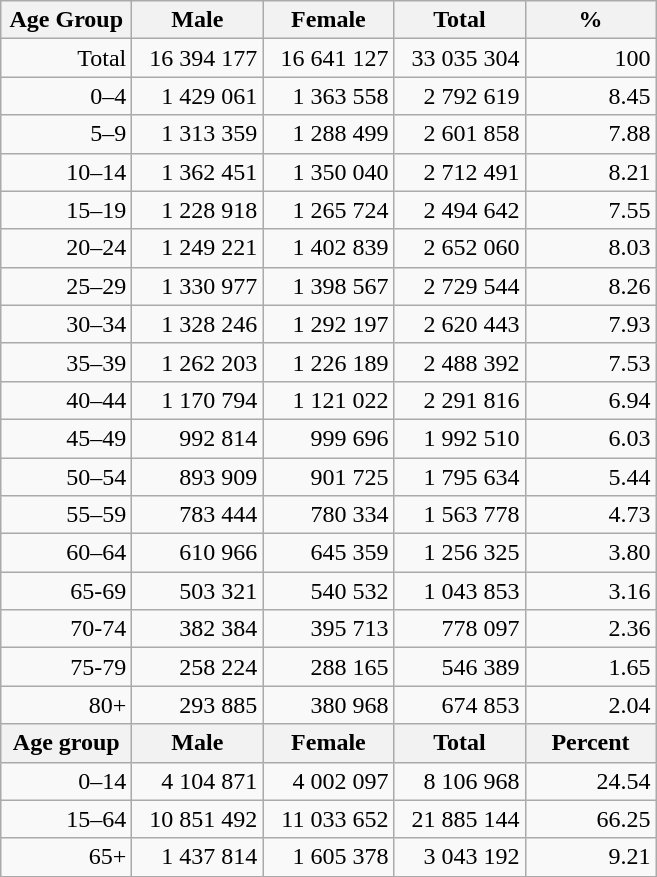<table class="wikitable">
<tr>
<th width="80pt">Age Group</th>
<th width="80pt">Male</th>
<th width="80pt">Female</th>
<th width="80pt">Total</th>
<th width="80pt">%</th>
</tr>
<tr>
<td align="right">Total</td>
<td align="right">16 394 177</td>
<td align="right">16 641 127</td>
<td align="right">33 035 304</td>
<td align="right">100</td>
</tr>
<tr>
<td align="right">0–4</td>
<td align="right">1 429 061</td>
<td align="right">1 363 558</td>
<td align="right">2 792 619</td>
<td align="right">8.45</td>
</tr>
<tr>
<td align="right">5–9</td>
<td align="right">1 313 359</td>
<td align="right">1 288 499</td>
<td align="right">2 601 858</td>
<td align="right">7.88</td>
</tr>
<tr>
<td align="right">10–14</td>
<td align="right">1 362 451</td>
<td align="right">1 350 040</td>
<td align="right">2 712 491</td>
<td align="right">8.21</td>
</tr>
<tr>
<td align="right">15–19</td>
<td align="right">1 228 918</td>
<td align="right">1 265 724</td>
<td align="right">2 494 642</td>
<td align="right">7.55</td>
</tr>
<tr>
<td align="right">20–24</td>
<td align="right">1 249 221</td>
<td align="right">1 402 839</td>
<td align="right">2 652 060</td>
<td align="right">8.03</td>
</tr>
<tr>
<td align="right">25–29</td>
<td align="right">1 330 977</td>
<td align="right">1 398 567</td>
<td align="right">2 729 544</td>
<td align="right">8.26</td>
</tr>
<tr>
<td align="right">30–34</td>
<td align="right">1 328 246</td>
<td align="right">1 292 197</td>
<td align="right">2 620 443</td>
<td align="right">7.93</td>
</tr>
<tr>
<td align="right">35–39</td>
<td align="right">1 262 203</td>
<td align="right">1 226 189</td>
<td align="right">2 488 392</td>
<td align="right">7.53</td>
</tr>
<tr>
<td align="right">40–44</td>
<td align="right">1 170 794</td>
<td align="right">1 121 022</td>
<td align="right">2 291 816</td>
<td align="right">6.94</td>
</tr>
<tr>
<td align="right">45–49</td>
<td align="right">992 814</td>
<td align="right">999 696</td>
<td align="right">1 992 510</td>
<td align="right">6.03</td>
</tr>
<tr>
<td align="right">50–54</td>
<td align="right">893 909</td>
<td align="right">901 725</td>
<td align="right">1 795 634</td>
<td align="right">5.44</td>
</tr>
<tr>
<td align="right">55–59</td>
<td align="right">783 444</td>
<td align="right">780 334</td>
<td align="right">1 563 778</td>
<td align="right">4.73</td>
</tr>
<tr>
<td align="right">60–64</td>
<td align="right">610 966</td>
<td align="right">645 359</td>
<td align="right">1 256 325</td>
<td align="right">3.80</td>
</tr>
<tr>
<td align="right">65-69</td>
<td align="right">503 321</td>
<td align="right">540 532</td>
<td align="right">1 043 853</td>
<td align="right">3.16</td>
</tr>
<tr>
<td align="right">70-74</td>
<td align="right">382 384</td>
<td align="right">395 713</td>
<td align="right">778 097</td>
<td align="right">2.36</td>
</tr>
<tr>
<td align="right">75-79</td>
<td align="right">258 224</td>
<td align="right">288 165</td>
<td align="right">546 389</td>
<td align="right">1.65</td>
</tr>
<tr>
<td align="right">80+</td>
<td align="right">293 885</td>
<td align="right">380 968</td>
<td align="right">674 853</td>
<td align="right">2.04</td>
</tr>
<tr>
<th width="50">Age group</th>
<th width="80pt">Male</th>
<th width="80">Female</th>
<th width="80">Total</th>
<th width="50">Percent</th>
</tr>
<tr>
<td align="right">0–14</td>
<td align="right">4 104 871</td>
<td align="right">4 002 097</td>
<td align="right">8 106 968</td>
<td align="right">24.54</td>
</tr>
<tr>
<td align="right">15–64</td>
<td align="right">10 851 492</td>
<td align="right">11 033 652</td>
<td align="right">21 885 144</td>
<td align="right">66.25</td>
</tr>
<tr>
<td align="right">65+</td>
<td align="right">1 437 814</td>
<td align="right">1 605 378</td>
<td align="right">3 043 192</td>
<td align="right">9.21</td>
</tr>
<tr>
</tr>
</table>
